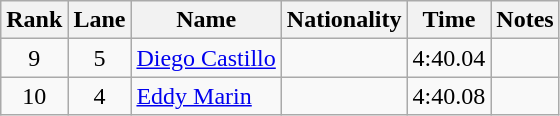<table class="wikitable sortable" style="text-align:center">
<tr>
<th>Rank</th>
<th>Lane</th>
<th>Name</th>
<th>Nationality</th>
<th>Time</th>
<th>Notes</th>
</tr>
<tr>
<td>9</td>
<td>5</td>
<td align=left><a href='#'>Diego Castillo</a></td>
<td align=left></td>
<td>4:40.04</td>
<td></td>
</tr>
<tr>
<td>10</td>
<td>4</td>
<td align=left><a href='#'>Eddy Marin</a></td>
<td align=left></td>
<td>4:40.08</td>
<td></td>
</tr>
</table>
